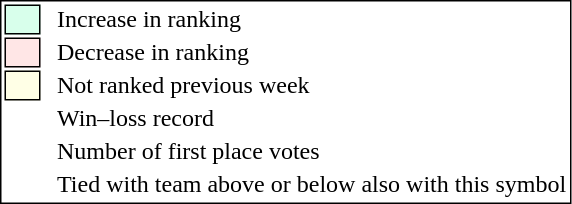<table style="border:1px solid black;">
<tr>
<td style="background:#D8FFEB; width:20px; border:1px solid black;"></td>
<td> </td>
<td>Increase in ranking</td>
</tr>
<tr>
<td style="background:#FFE6E6; width:20px; border:1px solid black;"></td>
<td> </td>
<td>Decrease in ranking</td>
</tr>
<tr>
<td style="background:#FFFFE6; width:20px; border:1px solid black;"></td>
<td> </td>
<td>Not ranked previous week</td>
</tr>
<tr>
<td></td>
<td> </td>
<td>Win–loss record</td>
</tr>
<tr>
<td></td>
<td> </td>
<td>Number of first place votes</td>
</tr>
<tr>
<td></td>
<td></td>
<td>Tied with team above or below also with this symbol</td>
</tr>
</table>
